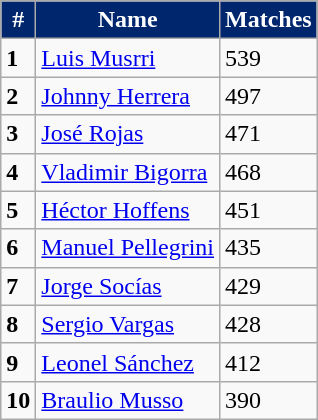<table class="wikitable">
<tr>
<th style="color:#FFFFFF; background:#00266E;">#</th>
<th style="color:#FFFFFF; background:#00266E;">Name</th>
<th style="color:#FFFFFF; background:#00266E;">Matches</th>
</tr>
<tr>
<td><strong>1</strong></td>
<td> <a href='#'>Luis Musrri</a></td>
<td>539</td>
</tr>
<tr>
<td><strong>2</strong></td>
<td> <a href='#'>Johnny Herrera</a></td>
<td>497</td>
</tr>
<tr>
<td><strong>3</strong></td>
<td> <a href='#'>José Rojas</a></td>
<td>471</td>
</tr>
<tr>
<td><strong>4</strong></td>
<td> <a href='#'>Vladimir Bigorra</a></td>
<td>468</td>
</tr>
<tr>
<td><strong>5</strong></td>
<td> <a href='#'>Héctor Hoffens</a></td>
<td>451</td>
</tr>
<tr>
<td><strong>6</strong></td>
<td> <a href='#'>Manuel Pellegrini</a></td>
<td>435</td>
</tr>
<tr>
<td><strong>7</strong></td>
<td> <a href='#'>Jorge Socías</a></td>
<td>429</td>
</tr>
<tr>
<td><strong>8</strong></td>
<td> <a href='#'>Sergio Vargas</a></td>
<td>428</td>
</tr>
<tr>
<td><strong>9</strong></td>
<td> <a href='#'>Leonel Sánchez</a></td>
<td>412</td>
</tr>
<tr>
<td><strong>10</strong></td>
<td> <a href='#'>Braulio Musso</a></td>
<td>390</td>
</tr>
</table>
